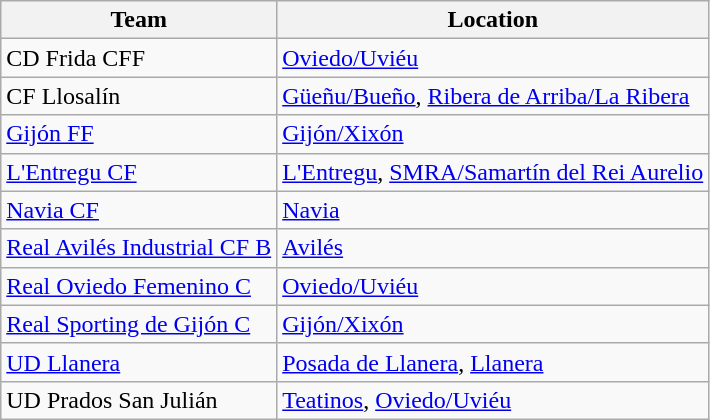<table class="wikitable">
<tr>
<th>Team</th>
<th>Location</th>
</tr>
<tr>
<td>CD Frida CFF</td>
<td><a href='#'>Oviedo/Uviéu</a></td>
</tr>
<tr>
<td>CF Llosalín</td>
<td><a href='#'>Güeñu/Bueño</a>, <a href='#'>Ribera de Arriba/La Ribera</a></td>
</tr>
<tr>
<td><a href='#'>Gijón FF</a></td>
<td><a href='#'>Gijón/Xixón</a></td>
</tr>
<tr>
<td><a href='#'>L'Entregu CF</a></td>
<td><a href='#'>L'Entregu</a>, <a href='#'>SMRA/Samartín del Rei Aurelio</a></td>
</tr>
<tr>
<td><a href='#'>Navia CF</a></td>
<td><a href='#'>Navia</a></td>
</tr>
<tr>
<td><a href='#'>Real Avilés Industrial CF B</a></td>
<td><a href='#'>Avilés</a></td>
</tr>
<tr>
<td><a href='#'>Real Oviedo Femenino C</a></td>
<td><a href='#'>Oviedo/Uviéu</a></td>
</tr>
<tr>
<td><a href='#'>Real Sporting de Gijón C</a></td>
<td><a href='#'>Gijón/Xixón</a></td>
</tr>
<tr>
<td><a href='#'>UD Llanera</a></td>
<td><a href='#'>Posada de Llanera</a>, <a href='#'>Llanera</a></td>
</tr>
<tr>
<td>UD Prados San Julián</td>
<td><a href='#'>Teatinos</a>, <a href='#'>Oviedo/Uviéu</a></td>
</tr>
</table>
